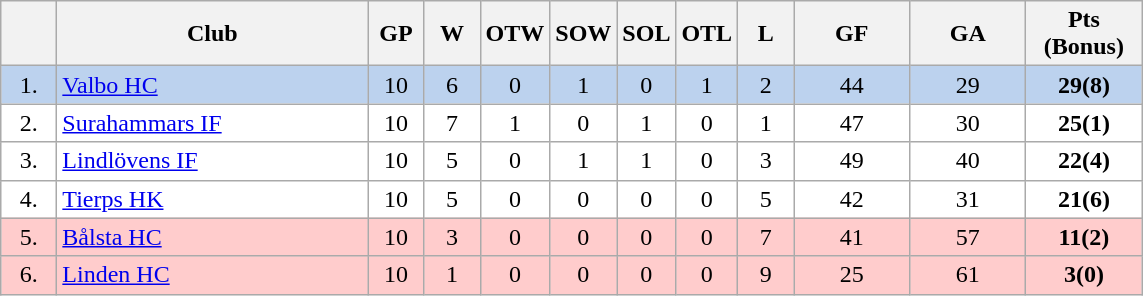<table class="wikitable">
<tr>
<th width="30"></th>
<th width="200">Club</th>
<th width="30">GP</th>
<th width="30">W</th>
<th width="30">OTW</th>
<th width="30">SOW</th>
<th width="30">SOL</th>
<th width="30">OTL</th>
<th width="30">L</th>
<th width="70">GF</th>
<th width="70">GA</th>
<th width="70">Pts (Bonus)</th>
</tr>
<tr bgcolor="#BCD2EE" align="center">
<td>1.</td>
<td align="left"><a href='#'>Valbo HC</a></td>
<td>10</td>
<td>6</td>
<td>0</td>
<td>1</td>
<td>0</td>
<td>1</td>
<td>2</td>
<td>44</td>
<td>29</td>
<td><strong>29(8)</strong></td>
</tr>
<tr bgcolor="#FFFFFF" align="center">
<td>2.</td>
<td align="left"><a href='#'>Surahammars IF</a></td>
<td>10</td>
<td>7</td>
<td>1</td>
<td>0</td>
<td>1</td>
<td>0</td>
<td>1</td>
<td>47</td>
<td>30</td>
<td><strong>25(1)</strong></td>
</tr>
<tr bgcolor="#FFFFFF" align="center">
<td>3.</td>
<td align="left"><a href='#'>Lindlövens IF</a></td>
<td>10</td>
<td>5</td>
<td>0</td>
<td>1</td>
<td>1</td>
<td>0</td>
<td>3</td>
<td>49</td>
<td>40</td>
<td><strong>22(4)</strong></td>
</tr>
<tr bgcolor="#FFFFFF" align="center">
<td>4.</td>
<td align="left"><a href='#'>Tierps HK</a></td>
<td>10</td>
<td>5</td>
<td>0</td>
<td>0</td>
<td>0</td>
<td>0</td>
<td>5</td>
<td>42</td>
<td>31</td>
<td><strong>21(6)</strong></td>
</tr>
<tr bgcolor="#FFCCCC" align="center">
<td>5.</td>
<td align="left"><a href='#'>Bålsta HC</a></td>
<td>10</td>
<td>3</td>
<td>0</td>
<td>0</td>
<td>0</td>
<td>0</td>
<td>7</td>
<td>41</td>
<td>57</td>
<td><strong>11(2)</strong></td>
</tr>
<tr bgcolor="#FFCCCC" align="center">
<td>6.</td>
<td align="left"><a href='#'>Linden HC</a></td>
<td>10</td>
<td>1</td>
<td>0</td>
<td>0</td>
<td>0</td>
<td>0</td>
<td>9</td>
<td>25</td>
<td>61</td>
<td><strong>3(0)</strong></td>
</tr>
</table>
